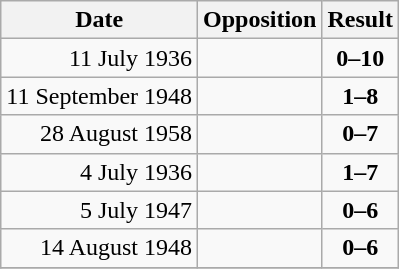<table class="wikitable" style="float:left; margin-left:12px; ">
<tr>
<th>Date</th>
<th>Opposition</th>
<th>Result</th>
</tr>
<tr>
<td align=right>11 July 1936</td>
<td></td>
<td align=center><strong>0–10</strong></td>
</tr>
<tr>
<td align=right>11 September 1948</td>
<td></td>
<td align=center><strong>1–8</strong></td>
</tr>
<tr>
<td align=right>28 August 1958</td>
<td></td>
<td align=center><strong>0–7</strong></td>
</tr>
<tr>
<td align=right>4 July 1936</td>
<td></td>
<td align=center><strong>1–7</strong></td>
</tr>
<tr>
<td align=right>5 July 1947</td>
<td></td>
<td align=center><strong>0–6</strong></td>
</tr>
<tr>
<td align=right>14 August 1948</td>
<td></td>
<td align=center><strong>0–6</strong></td>
</tr>
<tr>
</tr>
</table>
